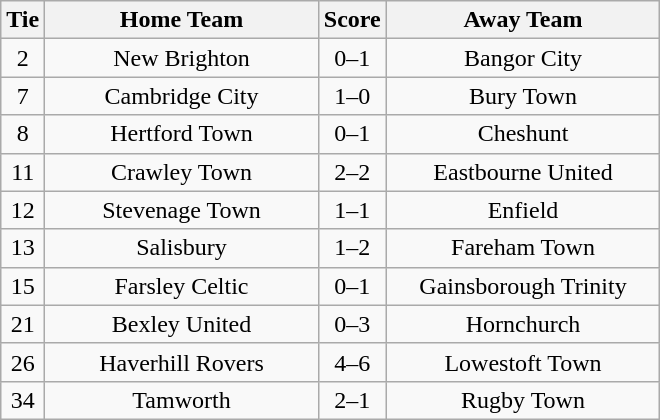<table class="wikitable" style="text-align:center;">
<tr>
<th width=20>Tie</th>
<th width=175>Home Team</th>
<th width=20>Score</th>
<th width=175>Away Team</th>
</tr>
<tr>
<td>2</td>
<td>New Brighton</td>
<td>0–1</td>
<td>Bangor City</td>
</tr>
<tr>
<td>7</td>
<td>Cambridge City</td>
<td>1–0</td>
<td>Bury Town</td>
</tr>
<tr>
<td>8</td>
<td>Hertford Town</td>
<td>0–1</td>
<td>Cheshunt</td>
</tr>
<tr>
<td>11</td>
<td>Crawley Town</td>
<td>2–2</td>
<td>Eastbourne United</td>
</tr>
<tr>
<td>12</td>
<td>Stevenage Town</td>
<td>1–1</td>
<td>Enfield</td>
</tr>
<tr>
<td>13</td>
<td>Salisbury</td>
<td>1–2</td>
<td>Fareham Town</td>
</tr>
<tr>
<td>15</td>
<td>Farsley Celtic</td>
<td>0–1</td>
<td>Gainsborough Trinity</td>
</tr>
<tr>
<td>21</td>
<td>Bexley United</td>
<td>0–3</td>
<td>Hornchurch</td>
</tr>
<tr>
<td>26</td>
<td>Haverhill Rovers</td>
<td>4–6</td>
<td>Lowestoft Town</td>
</tr>
<tr>
<td>34</td>
<td>Tamworth</td>
<td>2–1</td>
<td>Rugby Town</td>
</tr>
</table>
